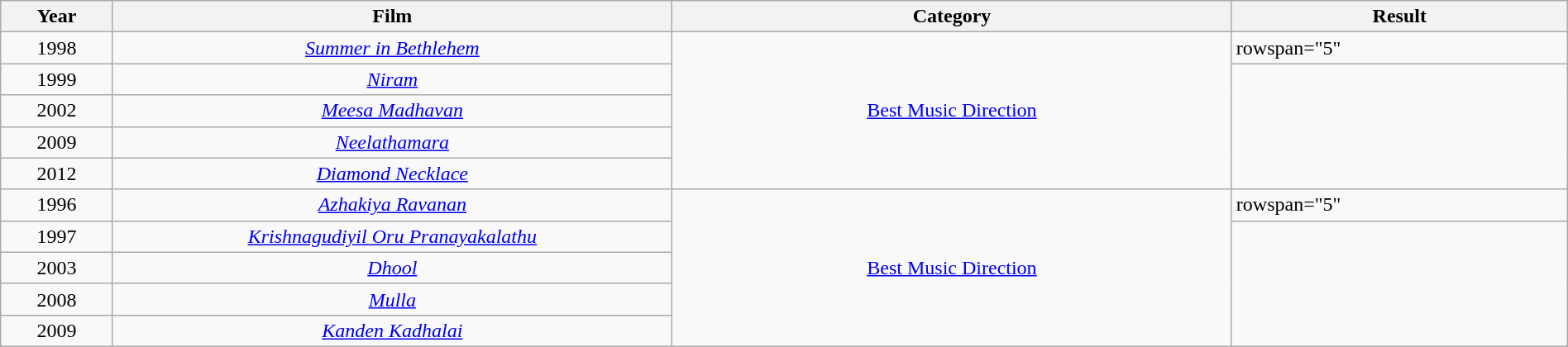<table class="wikitable" style="width:100%;">
<tr>
<th width=5%>Year</th>
<th style="width:25%;">Film</th>
<th style="width:25%;">Category</th>
<th style="width:15%;">Result</th>
</tr>
<tr>
<td style="text-align:center;">1998</td>
<td style="text-align:center;"><em><a href='#'>Summer in Bethlehem</a></em></td>
<td style="text-align:center;" rowspan="5"><a href='#'>Best Music Direction</a></td>
<td>rowspan="5" </td>
</tr>
<tr style="text-align:center;">
<td>1999</td>
<td><em><a href='#'>Niram</a></em></td>
</tr>
<tr style="text-align:center;">
<td>2002</td>
<td><em><a href='#'>Meesa Madhavan</a></em></td>
</tr>
<tr>
<td style="text-align:center;">2009</td>
<td style="text-align:center;"><em><a href='#'>Neelathamara</a></em></td>
</tr>
<tr>
<td style="text-align:center;">2012</td>
<td style="text-align:center;"><em><a href='#'>Diamond Necklace</a></em></td>
</tr>
<tr>
<td style="text-align:center;">1996</td>
<td style="text-align:center;"><em><a href='#'>Azhakiya Ravanan</a></em></td>
<td style="text-align:center;" rowspan="5"><a href='#'>Best Music Direction</a></td>
<td>rowspan="5" </td>
</tr>
<tr style="text-align:center;">
<td>1997</td>
<td><em><a href='#'>Krishnagudiyil Oru Pranayakalathu</a></em></td>
</tr>
<tr style="text-align:center;">
<td>2003</td>
<td><em><a href='#'>Dhool</a></em></td>
</tr>
<tr>
<td style="text-align:center;">2008</td>
<td style="text-align:center;"><em><a href='#'>Mulla</a></em></td>
</tr>
<tr style="text-align:center;">
<td>2009</td>
<td><em><a href='#'>Kanden Kadhalai</a></em></td>
</tr>
</table>
